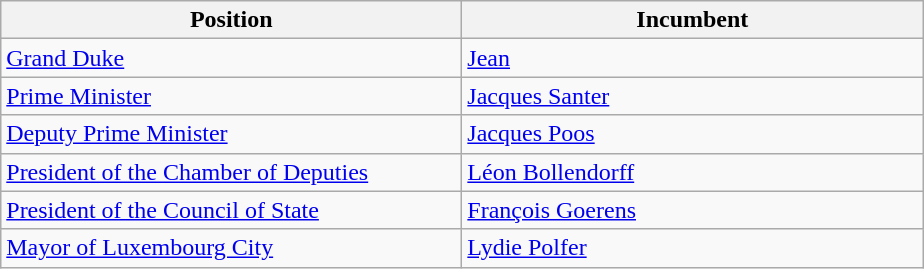<table class="wikitable">
<tr>
<th width="300">Position</th>
<th width="300">Incumbent</th>
</tr>
<tr>
<td><a href='#'>Grand Duke</a></td>
<td><a href='#'>Jean</a></td>
</tr>
<tr>
<td><a href='#'>Prime Minister</a></td>
<td><a href='#'>Jacques Santer</a></td>
</tr>
<tr>
<td><a href='#'>Deputy Prime Minister</a></td>
<td><a href='#'>Jacques Poos</a></td>
</tr>
<tr>
<td><a href='#'>President of the Chamber of Deputies</a></td>
<td><a href='#'>Léon Bollendorff</a></td>
</tr>
<tr>
<td><a href='#'>President of the Council of State</a></td>
<td><a href='#'>François Goerens</a></td>
</tr>
<tr>
<td><a href='#'>Mayor of Luxembourg City</a></td>
<td><a href='#'>Lydie Polfer</a></td>
</tr>
</table>
